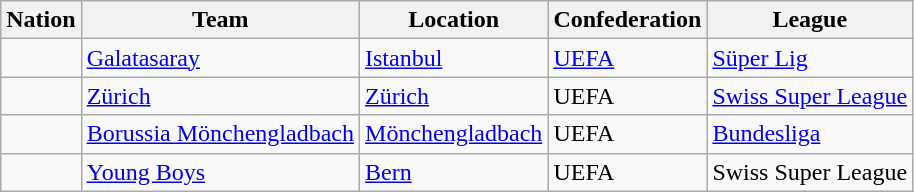<table class="wikitable sortable">
<tr>
<th>Nation</th>
<th>Team</th>
<th>Location</th>
<th>Confederation</th>
<th>League</th>
</tr>
<tr>
<td></td>
<td><a href='#'>Galatasaray</a></td>
<td><a href='#'>Istanbul</a></td>
<td><a href='#'>UEFA</a></td>
<td><a href='#'>Süper Lig</a></td>
</tr>
<tr>
<td></td>
<td><a href='#'>Zürich</a></td>
<td><a href='#'>Zürich</a></td>
<td>UEFA</td>
<td><a href='#'>Swiss Super League</a></td>
</tr>
<tr>
<td></td>
<td><a href='#'>Borussia Mönchengladbach</a></td>
<td><a href='#'>Mönchengladbach</a></td>
<td>UEFA</td>
<td><a href='#'>Bundesliga</a></td>
</tr>
<tr>
<td></td>
<td><a href='#'>Young Boys</a></td>
<td><a href='#'>Bern</a></td>
<td>UEFA</td>
<td>Swiss Super League</td>
</tr>
</table>
